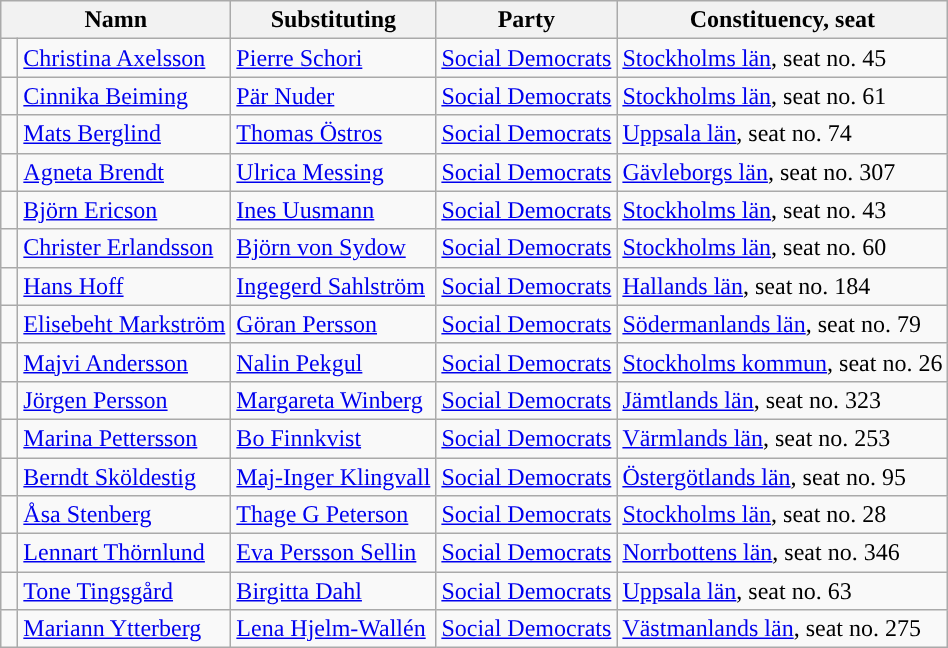<table class="wikitable">
<tr>
<th colspan="2">Namn</th>
<th>Substituting</th>
<th>Party</th>
<th>Constituency, seat</th>
</tr>
<tr>
<td> </td>
<td><a href='#'>Christina Axelsson</a></td>
<td><a href='#'>Pierre Schori</a></td>
<td><a href='#'>Social Democrats</a></td>
<td><a href='#'>Stockholms län</a>, seat no. 45</td>
</tr>
<tr>
<td> </td>
<td><a href='#'>Cinnika Beiming</a></td>
<td><a href='#'>Pär Nuder</a></td>
<td><a href='#'>Social Democrats</a></td>
<td><a href='#'>Stockholms län</a>, seat no. 61</td>
</tr>
<tr>
<td> </td>
<td><a href='#'>Mats Berglind</a></td>
<td><a href='#'>Thomas Östros</a></td>
<td><a href='#'>Social Democrats</a></td>
<td><a href='#'>Uppsala län</a>, seat no. 74</td>
</tr>
<tr>
<td> </td>
<td><a href='#'>Agneta Brendt</a></td>
<td><a href='#'>Ulrica Messing</a></td>
<td><a href='#'>Social Democrats</a></td>
<td><a href='#'>Gävleborgs län</a>, seat no. 307</td>
</tr>
<tr>
<td> </td>
<td><a href='#'>Björn Ericson</a></td>
<td><a href='#'>Ines Uusmann</a></td>
<td><a href='#'>Social Democrats</a></td>
<td><a href='#'>Stockholms län</a>, seat no. 43</td>
</tr>
<tr>
<td> </td>
<td><a href='#'>Christer Erlandsson</a></td>
<td><a href='#'>Björn von Sydow</a></td>
<td><a href='#'>Social Democrats</a></td>
<td><a href='#'>Stockholms län</a>, seat no. 60</td>
</tr>
<tr>
<td> </td>
<td><a href='#'>Hans Hoff</a></td>
<td><a href='#'>Ingegerd Sahlström</a></td>
<td><a href='#'>Social Democrats</a></td>
<td><a href='#'>Hallands län</a>, seat no. 184</td>
</tr>
<tr>
<td> </td>
<td><a href='#'>Elisebeht Markström</a></td>
<td><a href='#'>Göran Persson</a></td>
<td><a href='#'>Social Democrats</a></td>
<td><a href='#'>Södermanlands län</a>, seat no. 79</td>
</tr>
<tr>
<td> </td>
<td><a href='#'>Majvi Andersson</a></td>
<td><a href='#'>Nalin Pekgul</a></td>
<td><a href='#'>Social Democrats</a></td>
<td><a href='#'>Stockholms kommun</a>, seat no. 26</td>
</tr>
<tr>
<td> </td>
<td><a href='#'>Jörgen Persson</a></td>
<td><a href='#'>Margareta Winberg</a></td>
<td><a href='#'>Social Democrats</a></td>
<td><a href='#'>Jämtlands län</a>, seat no. 323</td>
</tr>
<tr>
<td> </td>
<td><a href='#'>Marina Pettersson</a></td>
<td><a href='#'>Bo Finnkvist</a></td>
<td><a href='#'>Social Democrats</a></td>
<td><a href='#'>Värmlands län</a>, seat no. 253</td>
</tr>
<tr>
<td> </td>
<td><a href='#'>Berndt Sköldestig</a></td>
<td><a href='#'>Maj-Inger Klingvall</a></td>
<td><a href='#'>Social Democrats</a></td>
<td><a href='#'>Östergötlands län</a>, seat no. 95</td>
</tr>
<tr>
<td> </td>
<td><a href='#'>Åsa Stenberg</a></td>
<td><a href='#'>Thage G Peterson</a></td>
<td><a href='#'>Social Democrats</a></td>
<td><a href='#'>Stockholms län</a>, seat no. 28</td>
</tr>
<tr>
<td> </td>
<td><a href='#'>Lennart Thörnlund</a></td>
<td><a href='#'>Eva Persson Sellin</a></td>
<td><a href='#'>Social Democrats</a></td>
<td><a href='#'>Norrbottens län</a>, seat no. 346</td>
</tr>
<tr>
<td> </td>
<td><a href='#'>Tone Tingsgård</a></td>
<td><a href='#'>Birgitta Dahl</a></td>
<td><a href='#'>Social Democrats</a></td>
<td><a href='#'>Uppsala län</a>, seat no. 63</td>
</tr>
<tr>
<td> </td>
<td><a href='#'>Mariann Ytterberg</a></td>
<td><a href='#'>Lena Hjelm-Wallén</a></td>
<td><a href='#'>Social Democrats</a></td>
<td><a href='#'>Västmanlands län</a>, seat no. 275</td>
</tr>
</table>
